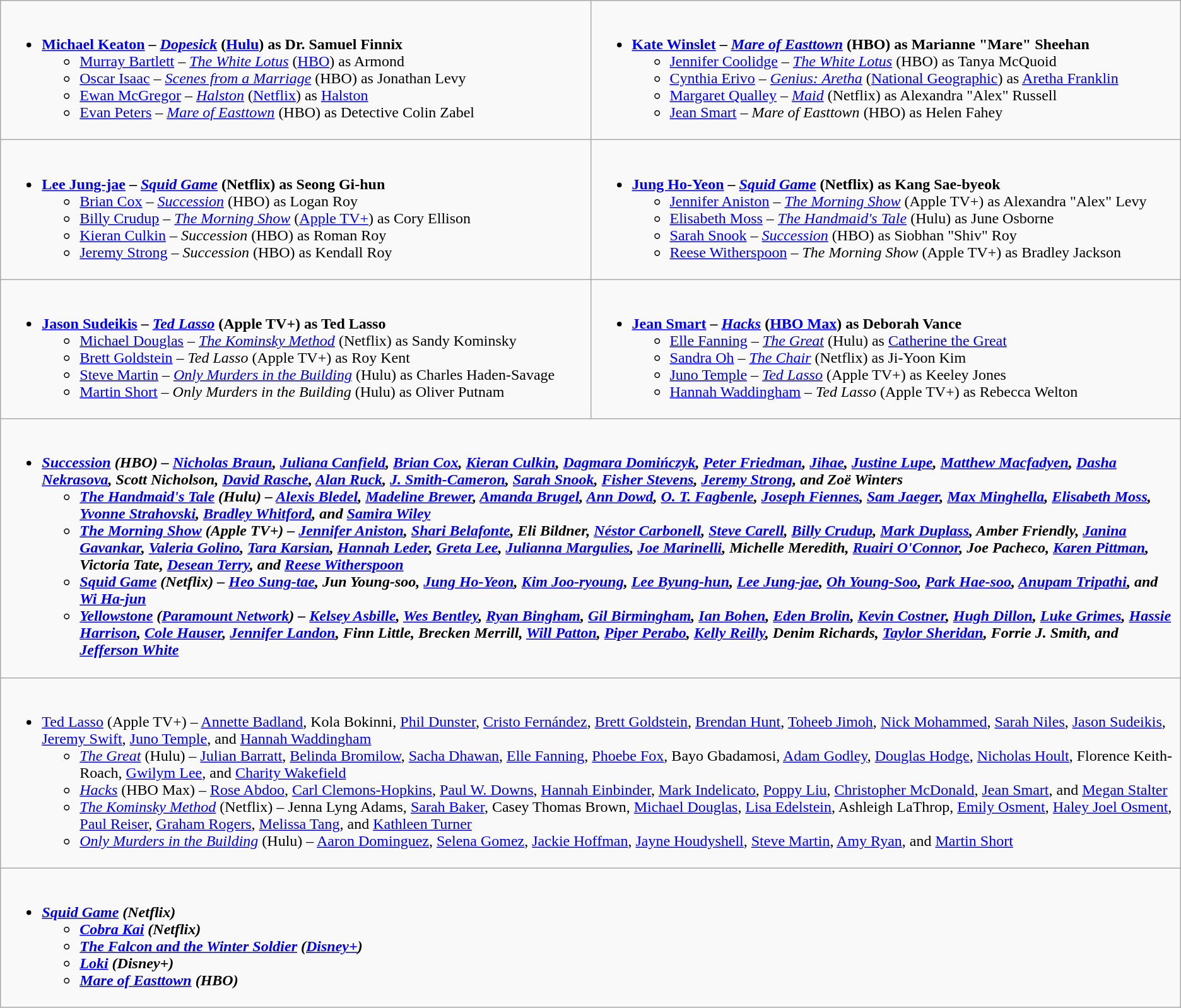<table class=wikitable style=font-size:100%>
<tr>
<td style="vertical-align:top;" width="50%"><br><ul><li><strong><a href='#'>Michael Keaton</a> – <em><a href='#'>Dopesick</a></em> (<a href='#'>Hulu</a>) as Dr. Samuel Finnix</strong><ul><li><a href='#'>Murray Bartlett</a> – <em><a href='#'>The White Lotus</a></em> (<a href='#'>HBO</a>) as Armond</li><li><a href='#'>Oscar Isaac</a> – <em><a href='#'>Scenes from a Marriage</a></em> (HBO) as Jonathan Levy</li><li><a href='#'>Ewan McGregor</a> – <em><a href='#'>Halston</a></em> (<a href='#'>Netflix</a>) as <a href='#'>Halston</a></li><li><a href='#'>Evan Peters</a> – <em><a href='#'>Mare of Easttown</a></em> (HBO) as Detective Colin Zabel</li></ul></li></ul></td>
<td style="vertical-align:top;" width="50%"><br><ul><li><strong><a href='#'>Kate Winslet</a> – <em><a href='#'>Mare of Easttown</a></em> (HBO) as Marianne "Mare" Sheehan</strong><ul><li><a href='#'>Jennifer Coolidge</a> – <em><a href='#'>The White Lotus</a></em> (HBO) as Tanya McQuoid</li><li><a href='#'>Cynthia Erivo</a> – <em><a href='#'>Genius: Aretha</a></em> (<a href='#'>National Geographic</a>) as <a href='#'>Aretha Franklin</a></li><li><a href='#'>Margaret Qualley</a> – <em><a href='#'>Maid</a></em> (Netflix) as Alexandra "Alex" Russell</li><li><a href='#'>Jean Smart</a> – <em>Mare of Easttown</em> (HBO) as Helen Fahey</li></ul></li></ul></td>
</tr>
<tr>
<td style="vertical-align:top;" width="50%"><br><ul><li><strong><a href='#'>Lee Jung-jae</a> – <em><a href='#'>Squid Game</a></em> (Netflix) as Seong Gi-hun</strong><ul><li><a href='#'>Brian Cox</a> – <em><a href='#'>Succession</a></em> (HBO) as Logan Roy</li><li><a href='#'>Billy Crudup</a> – <em><a href='#'>The Morning Show</a></em> (<a href='#'>Apple TV+</a>) as Cory Ellison</li><li><a href='#'>Kieran Culkin</a> – <em>Succession</em> (HBO) as Roman Roy</li><li><a href='#'>Jeremy Strong</a> – <em>Succession</em> (HBO) as Kendall Roy</li></ul></li></ul></td>
<td style="vertical-align:top;" width="50%"><br><ul><li><strong><a href='#'>Jung Ho-Yeon</a> – <em><a href='#'>Squid Game</a></em> (Netflix) as Kang Sae-byeok</strong><ul><li><a href='#'>Jennifer Aniston</a> – <em><a href='#'>The Morning Show</a></em> (Apple TV+) as Alexandra "Alex" Levy</li><li><a href='#'>Elisabeth Moss</a> – <em><a href='#'>The Handmaid's Tale</a></em> (Hulu) as June Osborne</li><li><a href='#'>Sarah Snook</a> – <em><a href='#'>Succession</a></em> (HBO) as Siobhan "Shiv" Roy</li><li><a href='#'>Reese Witherspoon</a> – <em>The Morning Show</em> (Apple TV+) as Bradley Jackson</li></ul></li></ul></td>
</tr>
<tr>
<td style="vertical-align:top;" width="50%"><br><ul><li><strong><a href='#'>Jason Sudeikis</a> – <em><a href='#'>Ted Lasso</a></em> (Apple TV+) as Ted Lasso</strong><ul><li><a href='#'>Michael Douglas</a> – <em><a href='#'>The Kominsky Method</a></em> (Netflix) as Sandy Kominsky</li><li><a href='#'>Brett Goldstein</a> – <em>Ted Lasso</em> (Apple TV+) as Roy Kent</li><li><a href='#'>Steve Martin</a> – <em><a href='#'>Only Murders in the Building</a></em> (Hulu) as Charles Haden-Savage</li><li><a href='#'>Martin Short</a> – <em>Only Murders in the Building</em> (Hulu) as Oliver Putnam</li></ul></li></ul></td>
<td style="vertical-align:top;" width="50%"><br><ul><li><strong><a href='#'>Jean Smart</a> – <em><a href='#'>Hacks</a></em> (<a href='#'>HBO Max</a>) as Deborah Vance</strong><ul><li><a href='#'>Elle Fanning</a> – <em><a href='#'>The Great</a></em> (Hulu) as <a href='#'>Catherine the Great</a></li><li><a href='#'>Sandra Oh</a> – <em><a href='#'>The Chair</a></em> (Netflix) as Ji-Yoon Kim</li><li><a href='#'>Juno Temple</a> – <em><a href='#'>Ted Lasso</a></em> (Apple TV+) as Keeley Jones</li><li><a href='#'>Hannah Waddingham</a> – <em>Ted Lasso</em> (Apple TV+) as Rebecca Welton</li></ul></li></ul></td>
</tr>
<tr>
<td style="vertical-align:top;" width="50%" colspan="2"><br><ul><li><strong><em><a href='#'>Succession</a><em> (HBO) – <a href='#'>Nicholas Braun</a>, <a href='#'>Juliana Canfield</a>, <a href='#'>Brian Cox</a>, <a href='#'>Kieran Culkin</a>, <a href='#'>Dagmara Domińczyk</a>, <a href='#'>Peter Friedman</a>, <a href='#'>Jihae</a>, <a href='#'>Justine Lupe</a>, <a href='#'>Matthew Macfadyen</a>, <a href='#'>Dasha Nekrasova</a>, Scott Nicholson, <a href='#'>David Rasche</a>, <a href='#'>Alan Ruck</a>, <a href='#'>J. Smith-Cameron</a>, <a href='#'>Sarah Snook</a>, <a href='#'>Fisher Stevens</a>, <a href='#'>Jeremy Strong</a>, and Zoë Winters<strong><ul><li></em><a href='#'>The Handmaid's Tale</a><em> (Hulu) – <a href='#'>Alexis Bledel</a>, <a href='#'>Madeline Brewer</a>, <a href='#'>Amanda Brugel</a>, <a href='#'>Ann Dowd</a>, <a href='#'>O. T. Fagbenle</a>, <a href='#'>Joseph Fiennes</a>, <a href='#'>Sam Jaeger</a>, <a href='#'>Max Minghella</a>, <a href='#'>Elisabeth Moss</a>, <a href='#'>Yvonne Strahovski</a>, <a href='#'>Bradley Whitford</a>, and <a href='#'>Samira Wiley</a></li><li></em><a href='#'>The Morning Show</a><em> (Apple TV+) – <a href='#'>Jennifer Aniston</a>, <a href='#'>Shari Belafonte</a>, Eli Bildner, <a href='#'>Néstor Carbonell</a>, <a href='#'>Steve Carell</a>, <a href='#'>Billy Crudup</a>, <a href='#'>Mark Duplass</a>, Amber Friendly, <a href='#'>Janina Gavankar</a>, <a href='#'>Valeria Golino</a>, <a href='#'>Tara Karsian</a>, <a href='#'>Hannah Leder</a>, <a href='#'>Greta Lee</a>, <a href='#'>Julianna Margulies</a>, <a href='#'>Joe Marinelli</a>, Michelle Meredith, <a href='#'>Ruairi O'Connor</a>, Joe Pacheco, <a href='#'>Karen Pittman</a>, Victoria Tate, <a href='#'>Desean Terry</a>, and <a href='#'>Reese Witherspoon</a></li><li></em><a href='#'>Squid Game</a><em> (Netflix) – <a href='#'>Heo Sung-tae</a>, Jun Young-soo, <a href='#'>Jung Ho-Yeon</a>, <a href='#'>Kim Joo-ryoung</a>, <a href='#'>Lee Byung-hun</a>, <a href='#'>Lee Jung-jae</a>, <a href='#'>Oh Young-Soo</a>, <a href='#'>Park Hae-soo</a>, <a href='#'>Anupam Tripathi</a>, and <a href='#'>Wi Ha-jun</a></li><li></em><a href='#'>Yellowstone</a><em> (<a href='#'>Paramount Network</a>) – <a href='#'>Kelsey Asbille</a>, <a href='#'>Wes Bentley</a>, <a href='#'>Ryan Bingham</a>, <a href='#'>Gil Birmingham</a>, <a href='#'>Ian Bohen</a>, <a href='#'>Eden Brolin</a>, <a href='#'>Kevin Costner</a>, <a href='#'>Hugh Dillon</a>, <a href='#'>Luke Grimes</a>, <a href='#'>Hassie Harrison</a>, <a href='#'>Cole Hauser</a>, <a href='#'>Jennifer Landon</a>, Finn Little, Brecken Merrill, <a href='#'>Will Patton</a>, <a href='#'>Piper Perabo</a>, <a href='#'>Kelly Reilly</a>, Denim Richards, <a href='#'>Taylor Sheridan</a>, Forrie J. Smith, and <a href='#'>Jefferson White</a></li></ul></li></ul></td>
</tr>
<tr>
<td style="vertical-align:top;" width="50%" colspan="2"><br><ul><li></em></strong><a href='#'>Ted Lasso</a></em> (Apple TV+) – <a href='#'>Annette Badland</a>, Kola Bokinni, <a href='#'>Phil Dunster</a>, <a href='#'>Cristo Fernández</a>, <a href='#'>Brett Goldstein</a>, <a href='#'>Brendan Hunt</a>, <a href='#'>Toheeb Jimoh</a>, <a href='#'>Nick Mohammed</a>, <a href='#'>Sarah Niles</a>, <a href='#'>Jason Sudeikis</a>, <a href='#'>Jeremy Swift</a>, <a href='#'>Juno Temple</a>, and <a href='#'>Hannah Waddingham</a></strong><ul><li><em><a href='#'>The Great</a></em> (Hulu) – <a href='#'>Julian Barratt</a>, <a href='#'>Belinda Bromilow</a>, <a href='#'>Sacha Dhawan</a>, <a href='#'>Elle Fanning</a>, <a href='#'>Phoebe Fox</a>, Bayo Gbadamosi, <a href='#'>Adam Godley</a>, <a href='#'>Douglas Hodge</a>, <a href='#'>Nicholas Hoult</a>, Florence Keith-Roach, <a href='#'>Gwilym Lee</a>, and <a href='#'>Charity Wakefield</a></li><li><em><a href='#'>Hacks</a></em> (HBO Max) – <a href='#'>Rose Abdoo</a>, <a href='#'>Carl Clemons-Hopkins</a>, <a href='#'>Paul W. Downs</a>, <a href='#'>Hannah Einbinder</a>, <a href='#'>Mark Indelicato</a>, <a href='#'>Poppy Liu</a>, <a href='#'>Christopher McDonald</a>, <a href='#'>Jean Smart</a>, and <a href='#'>Megan Stalter</a></li><li><em><a href='#'>The Kominsky Method</a></em> (Netflix) – Jenna Lyng Adams, <a href='#'>Sarah Baker</a>, Casey Thomas Brown, <a href='#'>Michael Douglas</a>, <a href='#'>Lisa Edelstein</a>, Ashleigh LaThrop, <a href='#'>Emily Osment</a>, <a href='#'>Haley Joel Osment</a>, <a href='#'>Paul Reiser</a>, <a href='#'>Graham Rogers</a>, <a href='#'>Melissa Tang</a>, and <a href='#'>Kathleen Turner</a></li><li><em><a href='#'>Only Murders in the Building</a></em> (Hulu) – <a href='#'>Aaron Dominguez</a>, <a href='#'>Selena Gomez</a>, <a href='#'>Jackie Hoffman</a>, <a href='#'>Jayne Houdyshell</a>, <a href='#'>Steve Martin</a>, <a href='#'>Amy Ryan</a>, and <a href='#'>Martin Short</a></li></ul></li></ul></td>
</tr>
<tr>
<td style="vertical-align:top;" width="50%" colspan="2"><br><ul><li><strong><em><a href='#'>Squid Game</a><em> (Netflix)<strong><ul><li></em><a href='#'>Cobra Kai</a><em> (Netflix)</li><li></em><a href='#'>The Falcon and the Winter Soldier</a><em> (<a href='#'>Disney+</a>)</li><li></em><a href='#'>Loki</a><em> (Disney+)</li><li></em><a href='#'>Mare of Easttown</a><em> (HBO)</li></ul></li></ul></td>
</tr>
</table>
